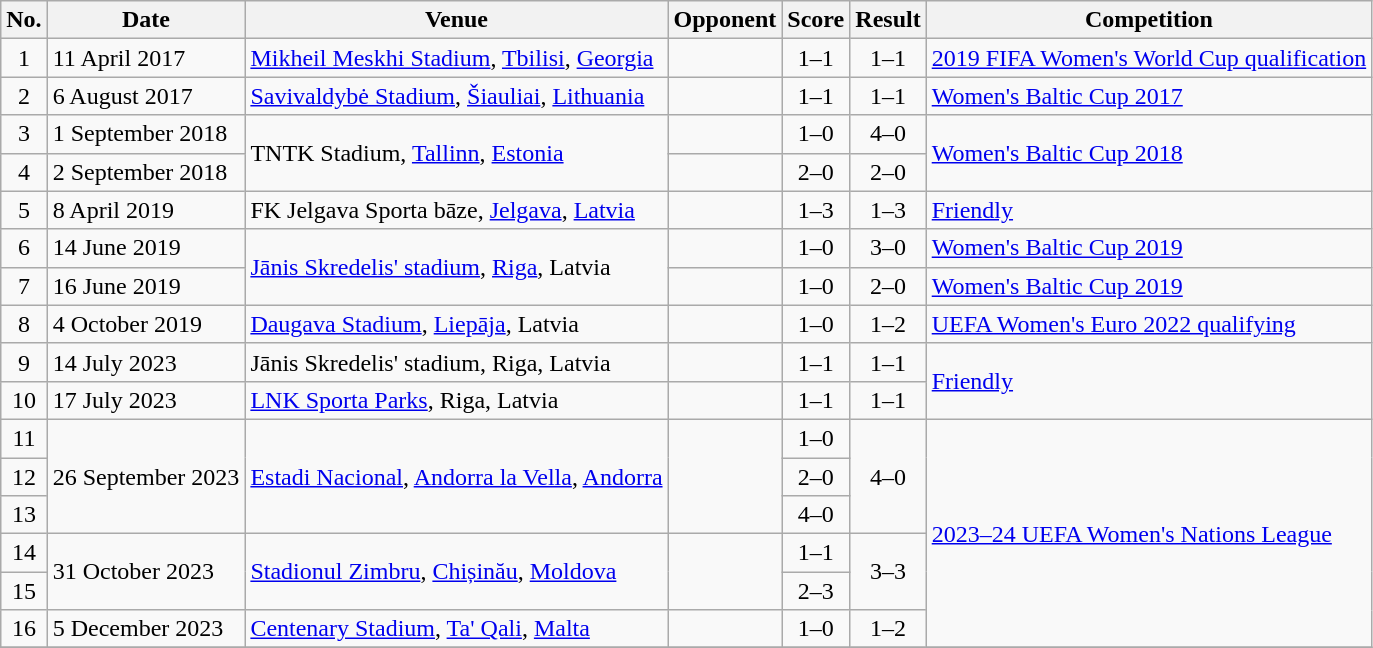<table class="wikitable sortable">
<tr>
<th>No.</th>
<th>Date</th>
<th>Venue</th>
<th>Opponent</th>
<th>Score</th>
<th>Result</th>
<th>Competition</th>
</tr>
<tr>
<td align=center>1</td>
<td>11 April 2017</td>
<td><a href='#'>Mikheil Meskhi Stadium</a>, <a href='#'>Tbilisi</a>, <a href='#'>Georgia</a></td>
<td></td>
<td align=center>1–1</td>
<td align=center>1–1</td>
<td><a href='#'>2019 FIFA Women's World Cup qualification</a></td>
</tr>
<tr>
<td align=center>2</td>
<td>6 August 2017</td>
<td><a href='#'>Savivaldybė Stadium</a>, <a href='#'>Šiauliai</a>, <a href='#'>Lithuania</a></td>
<td></td>
<td align=center>1–1</td>
<td align=center>1–1</td>
<td><a href='#'>Women's Baltic Cup 2017</a></td>
</tr>
<tr>
<td align=center>3</td>
<td>1 September 2018</td>
<td rowspan=2>TNTK Stadium, <a href='#'>Tallinn</a>, <a href='#'>Estonia</a></td>
<td></td>
<td align=center>1–0</td>
<td align=center>4–0</td>
<td rowspan=2><a href='#'>Women's Baltic Cup 2018</a></td>
</tr>
<tr>
<td align=center>4</td>
<td>2 September 2018</td>
<td></td>
<td align=center>2–0</td>
<td align=center>2–0</td>
</tr>
<tr>
<td align=center>5</td>
<td>8 April 2019</td>
<td>FK Jelgava Sporta bāze, <a href='#'>Jelgava</a>, <a href='#'>Latvia</a></td>
<td></td>
<td align=center>1–3</td>
<td align=center>1–3</td>
<td><a href='#'>Friendly</a></td>
</tr>
<tr>
<td align=center>6</td>
<td>14 June 2019</td>
<td rowspan=2><a href='#'>Jānis Skredelis' stadium</a>, <a href='#'>Riga</a>, Latvia</td>
<td></td>
<td align=center>1–0</td>
<td align=center>3–0</td>
<td><a href='#'>Women's Baltic Cup 2019</a></td>
</tr>
<tr>
<td align=center>7</td>
<td>16 June 2019</td>
<td></td>
<td align=center>1–0</td>
<td align=center>2–0</td>
<td><a href='#'>Women's Baltic Cup 2019</a></td>
</tr>
<tr>
<td align=center>8</td>
<td>4 October 2019</td>
<td><a href='#'>Daugava Stadium</a>, <a href='#'>Liepāja</a>, Latvia</td>
<td></td>
<td align=center>1–0</td>
<td align=center>1–2</td>
<td><a href='#'>UEFA Women's Euro 2022 qualifying</a></td>
</tr>
<tr>
<td align=center>9</td>
<td>14 July 2023</td>
<td>Jānis Skredelis' stadium, Riga, Latvia</td>
<td></td>
<td align=center>1–1</td>
<td align=center>1–1</td>
<td rowspan=2><a href='#'>Friendly</a></td>
</tr>
<tr>
<td align=center>10</td>
<td>17 July 2023</td>
<td><a href='#'>LNK Sporta Parks</a>, Riga, Latvia</td>
<td></td>
<td align=center>1–1</td>
<td align=center>1–1</td>
</tr>
<tr>
<td align=center>11</td>
<td rowspan=3>26 September 2023</td>
<td rowspan=3><a href='#'>Estadi Nacional</a>, <a href='#'>Andorra la Vella</a>, <a href='#'>Andorra</a></td>
<td rowspan=3></td>
<td align=center>1–0</td>
<td rowspan=3 align=center>4–0</td>
<td rowspan=6><a href='#'>2023–24 UEFA Women's Nations League</a></td>
</tr>
<tr>
<td align=center>12</td>
<td align=center>2–0</td>
</tr>
<tr>
<td align=center>13</td>
<td align=center>4–0</td>
</tr>
<tr>
<td align=center>14</td>
<td rowspan=2>31 October 2023</td>
<td rowspan=2><a href='#'>Stadionul Zimbru</a>, <a href='#'>Chișinău</a>, <a href='#'>Moldova</a></td>
<td rowspan=2></td>
<td align=center>1–1</td>
<td rowspan=2 align=center>3–3</td>
</tr>
<tr>
<td align=center>15</td>
<td align=center>2–3</td>
</tr>
<tr>
<td align=center>16</td>
<td>5 December 2023</td>
<td><a href='#'>Centenary Stadium</a>, <a href='#'>Ta' Qali</a>, <a href='#'>Malta</a></td>
<td></td>
<td align=center>1–0</td>
<td align=center>1–2</td>
</tr>
<tr>
</tr>
</table>
